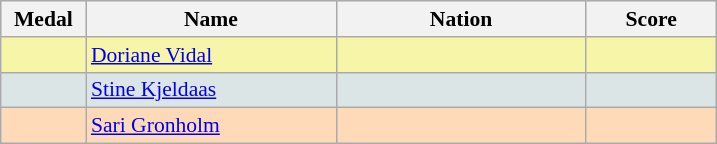<table class=wikitable style="border:1px solid #AAAAAA;font-size:90%">
<tr bgcolor="#E4E4E4">
<th width=50>Medal</th>
<th width=160>Name</th>
<th width=160>Nation</th>
<th width=80>Score</th>
</tr>
<tr bgcolor="#F7F6A8">
<td align="center"></td>
<td><a href='#'>Doriane Vidal</a></td>
<td></td>
<td align="center"></td>
</tr>
<tr bgcolor="#DCE5E5">
<td align="center"></td>
<td><a href='#'>Stine Kjeldaas</a></td>
<td></td>
<td align="center"></td>
</tr>
<tr bgcolor="#FFDAB9">
<td align="center"></td>
<td><a href='#'>Sari Gronholm</a></td>
<td></td>
<td align="center"></td>
</tr>
</table>
